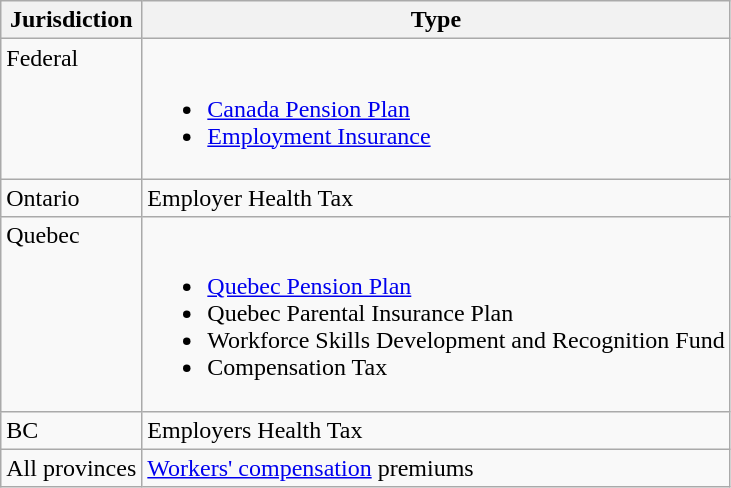<table class="wikitable">
<tr>
<th>Jurisdiction</th>
<th>Type</th>
</tr>
<tr valign="top">
<td>Federal</td>
<td><br><ul><li><a href='#'>Canada Pension Plan</a></li><li><a href='#'>Employment Insurance</a></li></ul></td>
</tr>
<tr valign="top">
<td>Ontario</td>
<td>Employer Health Tax</td>
</tr>
<tr valign="top">
<td>Quebec</td>
<td><br><ul><li><a href='#'>Quebec Pension Plan</a></li><li>Quebec Parental Insurance Plan</li><li>Workforce Skills Development and Recognition Fund</li><li>Compensation Tax</li></ul></td>
</tr>
<tr>
<td>BC</td>
<td>Employers Health Tax </td>
</tr>
<tr valign="top">
<td>All provinces</td>
<td><a href='#'>Workers' compensation</a> premiums</td>
</tr>
</table>
